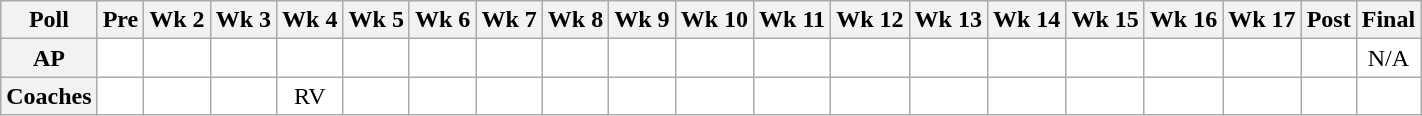<table class="wikitable" style="white-space:nowrap;text-align:center;">
<tr>
<th>Poll</th>
<th>Pre</th>
<th>Wk 2</th>
<th>Wk 3</th>
<th>Wk 4</th>
<th>Wk 5</th>
<th>Wk 6</th>
<th>Wk 7</th>
<th>Wk 8</th>
<th>Wk 9</th>
<th>Wk 10</th>
<th>Wk 11</th>
<th>Wk 12</th>
<th>Wk 13</th>
<th>Wk 14</th>
<th>Wk 15</th>
<th>Wk 16</th>
<th>Wk 17</th>
<th>Post</th>
<th>Final</th>
</tr>
<tr>
<th>AP</th>
<td style="background:#FFF;"></td>
<td style="background:#FFF;"></td>
<td style="background:#FFF;"></td>
<td style="background:#FFF;"></td>
<td style="background:#FFF;"></td>
<td style="background:#FFF;"></td>
<td style="background:#FFF;"></td>
<td style="background:#FFF;"></td>
<td style="background:#FFF;"></td>
<td style="background:#FFF;"></td>
<td style="background:#FFF;"></td>
<td style="background:#FFF;"></td>
<td style="background:#FFF;"></td>
<td style="background:#FFF;"></td>
<td style="background:#FFF;"></td>
<td style="background:#FFF;"></td>
<td style="background:#FFF;"></td>
<td style="background:#FFF;"></td>
<td style="background:#FFF;">N/A</td>
</tr>
<tr>
<th>Coaches</th>
<td style="background:#FFF;"></td>
<td style="background:#FFF;"></td>
<td style="background:#FFF;"></td>
<td style="background:#FFF;">RV</td>
<td style="background:#FFF;"></td>
<td style="background:#FFF;"></td>
<td style="background:#FFF;"></td>
<td style="background:#FFF;"></td>
<td style="background:#FFF;"></td>
<td style="background:#FFF;"></td>
<td style="background:#FFF;"></td>
<td style="background:#FFF;"></td>
<td style="background:#FFF;"></td>
<td style="background:#FFF;"></td>
<td style="background:#FFF;"></td>
<td style="background:#FFF;"></td>
<td style="background:#FFF;"></td>
<td style="background:#FFF;"></td>
<td style="background:#FFF;"></td>
</tr>
</table>
